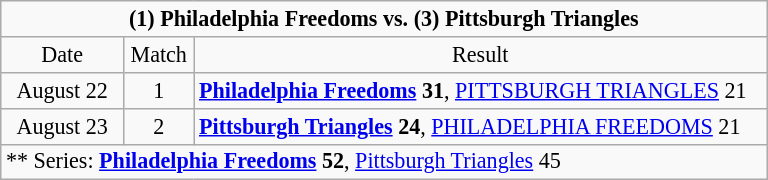<table class="wikitable" style="font-size:92%; text-align:left; line-height:normal; width=50%">
<tr>
<td style="text-align:center;" colspan=3><strong>(1) Philadelphia Freedoms vs. (3) Pittsburgh Triangles</strong></td>
</tr>
<tr>
<td style="text-align:center; width:75px">Date</td>
<td style="text-align:center; width:40px">Match</td>
<td style="text-align:center; width:375px">Result</td>
</tr>
<tr>
<td style="text-align:center;">August 22</td>
<td style="text-align:center;">1</td>
<td><strong><a href='#'>Philadelphia Freedoms</a> 31</strong>, <a href='#'>PITTSBURGH TRIANGLES</a> 21</td>
</tr>
<tr>
<td style="text-align:center;">August 23</td>
<td style="text-align:center;">2</td>
<td><strong><a href='#'>Pittsburgh Triangles</a> 24</strong>, <a href='#'>PHILADELPHIA FREEDOMS</a> 21</td>
</tr>
<tr>
<td style="text-align:left;" colspan=3>** Series: <strong><a href='#'>Philadelphia Freedoms</a> 52</strong>, <a href='#'>Pittsburgh Triangles</a> 45</td>
</tr>
</table>
